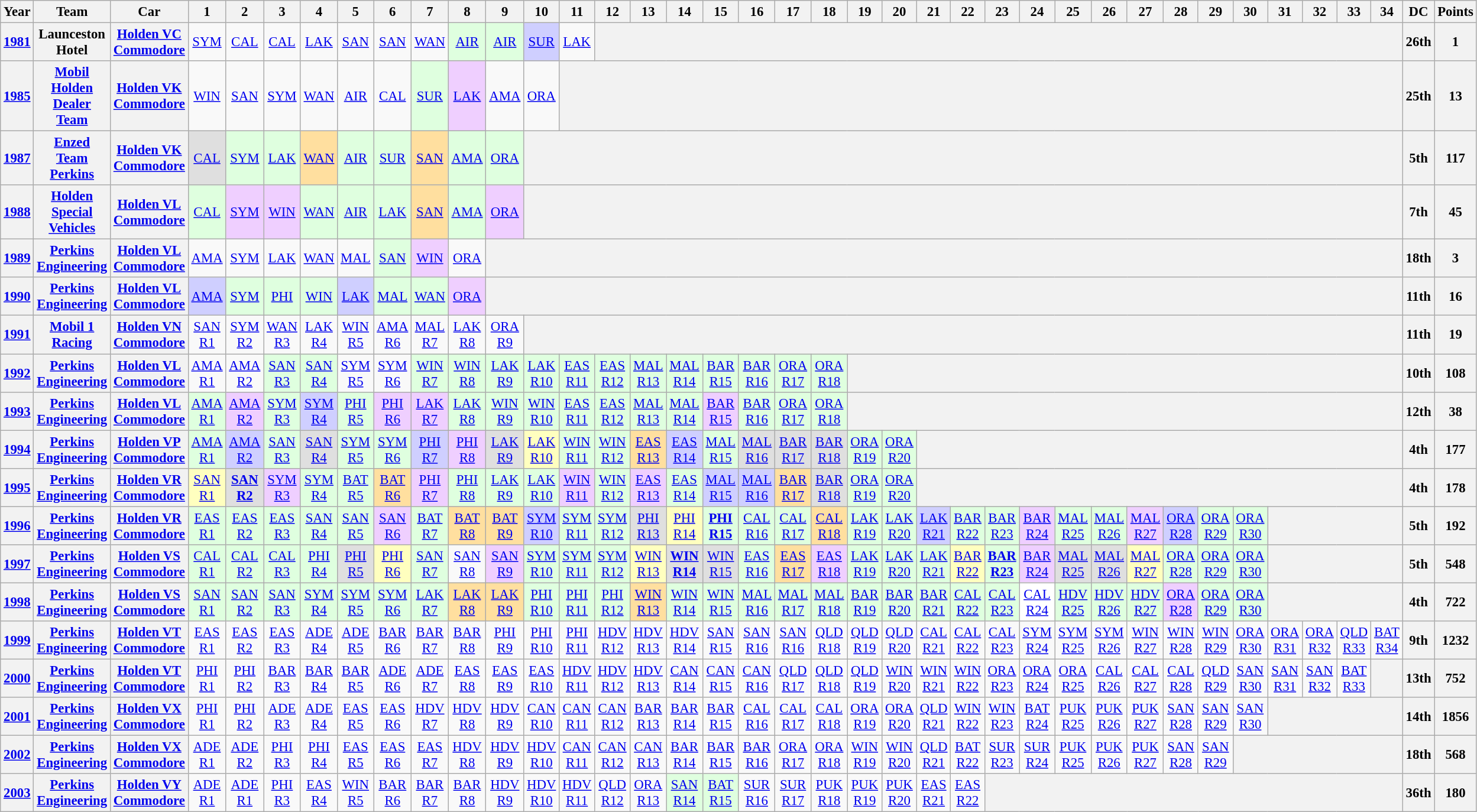<table class="wikitable" style="text-align:center; font-size:95%">
<tr>
<th>Year</th>
<th>Team</th>
<th>Car</th>
<th>1</th>
<th>2</th>
<th>3</th>
<th>4</th>
<th>5</th>
<th>6</th>
<th>7</th>
<th>8</th>
<th>9</th>
<th>10</th>
<th>11</th>
<th>12</th>
<th>13</th>
<th>14</th>
<th>15</th>
<th>16</th>
<th>17</th>
<th>18</th>
<th>19</th>
<th>20</th>
<th>21</th>
<th>22</th>
<th>23</th>
<th>24</th>
<th>25</th>
<th>26</th>
<th>27</th>
<th>28</th>
<th>29</th>
<th>30</th>
<th>31</th>
<th>32</th>
<th>33</th>
<th>34</th>
<th>DC</th>
<th>Points</th>
</tr>
<tr>
<th><a href='#'>1981</a></th>
<th>Launceston Hotel</th>
<th><a href='#'>Holden VC Commodore</a></th>
<td style="background:#;"><a href='#'>SYM</a><br></td>
<td style="background:#;"><a href='#'>CAL</a><br></td>
<td style="background:#;"><a href='#'>CAL</a><br></td>
<td style="background:#;"><a href='#'>LAK</a><br></td>
<td style="background:#;"><a href='#'>SAN</a><br></td>
<td style="background:#;"><a href='#'>SAN</a><br></td>
<td style="background:#;"><a href='#'>WAN</a><br></td>
<td style="background:#dfffdf;"><a href='#'>AIR</a><br></td>
<td style="background:#dfffdf;"><a href='#'>AIR</a><br></td>
<td style="background:#cfcfff;"><a href='#'>SUR</a><br></td>
<td style="background:#;"><a href='#'>LAK</a><br></td>
<th colspan=23></th>
<th>26th</th>
<th>1</th>
</tr>
<tr>
<th><a href='#'>1985</a></th>
<th><a href='#'>Mobil Holden Dealer Team</a></th>
<th><a href='#'>Holden VK Commodore</a></th>
<td style="background:#;"><a href='#'>WIN</a><br></td>
<td style="background:#;"><a href='#'>SAN</a><br></td>
<td style="background:#;"><a href='#'>SYM</a><br></td>
<td style="background:#;"><a href='#'>WAN</a><br></td>
<td style="background:#;"><a href='#'>AIR</a><br></td>
<td style="background:#;"><a href='#'>CAL</a><br></td>
<td style="background:#dfffdf;"><a href='#'>SUR</a><br></td>
<td style="background:#efcfff;"><a href='#'>LAK</a><br></td>
<td style="background:#;"><a href='#'>AMA</a><br></td>
<td style="background:#;"><a href='#'>ORA</a><br></td>
<th colspan=24></th>
<th>25th</th>
<th>13</th>
</tr>
<tr>
<th><a href='#'>1987</a></th>
<th><a href='#'>Enzed Team Perkins</a></th>
<th><a href='#'>Holden VK Commodore</a></th>
<td style="background:#dfdfdf;"><a href='#'>CAL</a><br></td>
<td style="background:#dfffdf;"><a href='#'>SYM</a><br></td>
<td style="background:#dfffdf;"><a href='#'>LAK</a><br></td>
<td style="background:#ffdf9f;"><a href='#'>WAN</a><br></td>
<td style="background:#dfffdf;"><a href='#'>AIR</a><br></td>
<td style="background:#dfffdf;"><a href='#'>SUR</a><br></td>
<td style="background:#ffdf9f;"><a href='#'>SAN</a><br></td>
<td style="background:#dfffdf;"><a href='#'>AMA</a><br></td>
<td style="background:#dfffdf;"><a href='#'>ORA</a><br></td>
<th colspan=25></th>
<th>5th</th>
<th>117</th>
</tr>
<tr>
<th><a href='#'>1988</a></th>
<th><a href='#'>Holden Special Vehicles</a></th>
<th><a href='#'>Holden VL Commodore</a></th>
<td style="background:#dfffdf;"><a href='#'>CAL</a><br></td>
<td style="background:#efcfff;"><a href='#'>SYM</a><br></td>
<td style="background:#efcfff;"><a href='#'>WIN</a><br></td>
<td style="background:#dfffdf;"><a href='#'>WAN</a><br></td>
<td style="background:#dfffdf;"><a href='#'>AIR</a><br></td>
<td style="background:#dfffdf;"><a href='#'>LAK</a><br></td>
<td style="background:#ffdf9f;"><a href='#'>SAN</a><br></td>
<td style="background:#dfffdf;"><a href='#'>AMA</a><br></td>
<td style="background:#efcfff;"><a href='#'>ORA</a><br></td>
<th colspan=25></th>
<th>7th</th>
<th>45</th>
</tr>
<tr>
<th><a href='#'>1989</a></th>
<th><a href='#'>Perkins Engineering</a></th>
<th><a href='#'>Holden VL Commodore</a></th>
<td style="background:#;"><a href='#'>AMA</a><br></td>
<td style="background:#;"><a href='#'>SYM</a><br></td>
<td style="background:#;"><a href='#'>LAK</a><br></td>
<td style="background:#;"><a href='#'>WAN</a><br></td>
<td style="background:#;"><a href='#'>MAL</a><br></td>
<td style="background:#dfffdf;"><a href='#'>SAN</a><br></td>
<td style="background:#efcfff;"><a href='#'>WIN</a><br></td>
<td style="background:#;"><a href='#'>ORA</a><br></td>
<th colspan=26></th>
<th>18th</th>
<th>3</th>
</tr>
<tr>
<th><a href='#'>1990</a></th>
<th><a href='#'>Perkins Engineering</a></th>
<th><a href='#'>Holden VL Commodore</a></th>
<td style="background:#cfcfff;"><a href='#'>AMA</a><br></td>
<td style="background:#dfffdf;"><a href='#'>SYM</a><br></td>
<td style="background:#dfffdf;"><a href='#'>PHI</a><br></td>
<td style="background:#dfffdf;"><a href='#'>WIN</a><br></td>
<td style="background:#cfcfff;"><a href='#'>LAK</a><br></td>
<td style="background:#dfffdf;"><a href='#'>MAL</a><br></td>
<td style="background:#dfffdf;"><a href='#'>WAN</a><br></td>
<td style="background:#efcfff;"><a href='#'>ORA</a><br></td>
<th colspan=26></th>
<th>11th</th>
<th>16</th>
</tr>
<tr>
<th><a href='#'>1991</a></th>
<th><a href='#'>Mobil 1 Racing</a></th>
<th><a href='#'>Holden VN Commodore</a></th>
<td style="background: #"><a href='#'>SAN<br>R1</a><br></td>
<td style="background: #"><a href='#'>SYM<br>R2</a><br></td>
<td style="background: #"><a href='#'>WAN<br>R3</a><br></td>
<td style="background: #"><a href='#'>LAK<br>R4</a><br></td>
<td style="background: #"><a href='#'>WIN<br>R5</a><br></td>
<td style="background: #"><a href='#'>AMA<br>R6</a><br></td>
<td style="background: #"><a href='#'>MAL<br>R7</a><br></td>
<td style="background: #"><a href='#'>LAK<br>R8</a><br></td>
<td style="background: #"><a href='#'>ORA<br>R9</a><br></td>
<th colspan=25></th>
<th>11th</th>
<th>19</th>
</tr>
<tr>
<th><a href='#'>1992</a></th>
<th><a href='#'>Perkins Engineering</a></th>
<th><a href='#'>Holden VL Commodore</a></th>
<td style="background:#;"><a href='#'>AMA<br>R1</a><br></td>
<td style="background:#;"><a href='#'>AMA<br>R2</a><br></td>
<td style="background:#dfffdf;"><a href='#'>SAN<br>R3</a><br></td>
<td style="background:#dfffdf;"><a href='#'>SAN<br>R4</a><br></td>
<td style="background:#;"><a href='#'>SYM<br>R5</a><br></td>
<td style="background:#;"><a href='#'>SYM<br>R6</a><br></td>
<td style="background:#dfffdf;"><a href='#'>WIN<br>R7</a><br></td>
<td style="background:#dfffdf;"><a href='#'>WIN<br>R8</a><br></td>
<td style="background:#dfffdf;"><a href='#'>LAK<br>R9</a><br></td>
<td style="background:#dfffdf;"><a href='#'>LAK<br>R10</a><br></td>
<td style="background:#dfffdf;"><a href='#'>EAS<br>R11</a><br></td>
<td style="background:#dfffdf;"><a href='#'>EAS<br>R12</a><br></td>
<td style="background:#dfffdf;"><a href='#'>MAL<br>R13</a><br></td>
<td style="background:#dfffdf;"><a href='#'>MAL<br>R14</a><br></td>
<td style="background:#dfffdf;"><a href='#'>BAR<br>R15</a><br></td>
<td style="background:#dfffdf;"><a href='#'>BAR<br>R16</a><br></td>
<td style="background:#dfffdf;"><a href='#'>ORA<br>R17</a><br></td>
<td style="background:#dfffdf;"><a href='#'>ORA<br>R18</a><br></td>
<th colspan=16></th>
<th>10th</th>
<th>108</th>
</tr>
<tr>
<th><a href='#'>1993</a></th>
<th><a href='#'>Perkins Engineering</a></th>
<th><a href='#'>Holden VL Commodore</a></th>
<td style="background:#dfffdf;"><a href='#'>AMA<br>R1</a><br></td>
<td style="background:#efcfff;"><a href='#'>AMA<br>R2</a><br></td>
<td style="background:#dfffdf;"><a href='#'>SYM<br>R3</a><br></td>
<td style="background:#cfcfff;"><a href='#'>SYM<br>R4</a><br></td>
<td style="background:#dfffdf;"><a href='#'>PHI<br>R5</a><br></td>
<td style="background:#efcfff;"><a href='#'>PHI<br>R6</a><br></td>
<td style="background:#efcfff;"><a href='#'>LAK<br>R7</a><br></td>
<td style="background:#dfffdf;"><a href='#'>LAK<br>R8</a><br></td>
<td style="background:#dfffdf;"><a href='#'>WIN<br>R9</a><br></td>
<td style="background:#dfffdf;"><a href='#'>WIN<br>R10</a><br></td>
<td style="background:#dfffdf;"><a href='#'>EAS<br>R11</a><br></td>
<td style="background:#dfffdf;"><a href='#'>EAS<br>R12</a><br></td>
<td style="background:#dfffdf;"><a href='#'>MAL<br>R13</a><br></td>
<td style="background:#dfffdf;"><a href='#'>MAL<br>R14</a><br></td>
<td style="background:#efcfff;"><a href='#'>BAR<br>R15</a><br></td>
<td style="background:#dfffdf;"><a href='#'>BAR<br>R16</a><br></td>
<td style="background:#dfffdf;"><a href='#'>ORA<br>R17</a><br></td>
<td style="background:#dfffdf;"><a href='#'>ORA<br>R18</a><br></td>
<th colspan=16></th>
<th>12th</th>
<th>38</th>
</tr>
<tr>
<th><a href='#'>1994</a></th>
<th><a href='#'>Perkins Engineering</a></th>
<th><a href='#'>Holden VP Commodore</a></th>
<td style="background:#dfffdf;"><a href='#'>AMA<br>R1</a><br></td>
<td style="background:#cfcfff;"><a href='#'>AMA<br>R2</a><br></td>
<td style="background:#dfffdf;"><a href='#'>SAN<br>R3</a><br></td>
<td style="background:#dfdfdf;"><a href='#'>SAN<br>R4</a><br></td>
<td style="background:#dfffdf;"><a href='#'>SYM<br>R5</a><br></td>
<td style="background:#dfffdf;"><a href='#'>SYM<br>R6</a><br></td>
<td style="background:#cfcfff;"><a href='#'>PHI<br>R7</a><br></td>
<td style="background:#efcfff;"><a href='#'>PHI<br>R8</a><br></td>
<td style="background:#dfdfdf;"><a href='#'>LAK<br>R9</a><br></td>
<td style="background:#ffffbf;"><a href='#'>LAK<br>R10</a><br></td>
<td style="background:#dfffdf;"><a href='#'>WIN<br>R11</a><br></td>
<td style="background:#dfffdf;"><a href='#'>WIN<br>R12</a><br></td>
<td style="background:#ffdf9f;"><a href='#'>EAS<br>R13</a><br></td>
<td style="background:#cfcfff;"><a href='#'>EAS<br>R14</a><br></td>
<td style="background:#dfffdf;"><a href='#'>MAL<br>R15</a><br></td>
<td style="background:#dfdfdf;"><a href='#'>MAL<br>R16</a><br></td>
<td style="background:#dfdfdf;"><a href='#'>BAR<br>R17</a><br></td>
<td style="background:#dfdfdf;"><a href='#'>BAR<br>R18</a><br></td>
<td style="background:#dfffdf;"><a href='#'>ORA<br>R19</a><br></td>
<td style="background:#dfffdf;"><a href='#'>ORA<br>R20</a><br></td>
<th colspan=14></th>
<th>4th</th>
<th>177</th>
</tr>
<tr>
<th><a href='#'>1995</a></th>
<th><a href='#'>Perkins Engineering</a></th>
<th><a href='#'>Holden VR Commodore</a></th>
<td style="background:#ffffbf;"><a href='#'>SAN<br>R1</a><br></td>
<td style="background:#dfdfdf;"><strong><a href='#'>SAN<br>R2</a><br></strong></td>
<td style="background:#efcfff;"><a href='#'>SYM<br>R3</a><br></td>
<td style="background:#dfffdf;"><a href='#'>SYM<br>R4</a><br></td>
<td style="background:#dfffdf;"><a href='#'>BAT<br>R5</a><br></td>
<td style="background:#ffdf9f;"><a href='#'>BAT<br>R6</a><br></td>
<td style="background:#efcfff;"><a href='#'>PHI<br>R7</a><br></td>
<td style="background:#dfffdf;"><a href='#'>PHI<br>R8</a><br></td>
<td style="background:#dfffdf;"><a href='#'>LAK<br>R9</a><br></td>
<td style="background:#dfffdf;"><a href='#'>LAK<br>R10</a><br></td>
<td style="background:#efcfff;"><a href='#'>WIN<br>R11</a><br></td>
<td style="background:#dfffdf;"><a href='#'>WIN<br>R12</a><br></td>
<td style="background:#efcfff;"><a href='#'>EAS<br>R13</a><br></td>
<td style="background:#dfffdf;"><a href='#'>EAS<br>R14</a><br></td>
<td style="background:#cfcfff;"><a href='#'>MAL<br>R15</a><br></td>
<td style="background:#cfcfff;"><a href='#'>MAL<br>R16</a><br></td>
<td style="background:#ffdf9f;"><a href='#'>BAR<br>R17</a><br></td>
<td style="background:#dfdfdf;"><a href='#'>BAR<br>R18</a><br></td>
<td style="background:#dfffdf;"><a href='#'>ORA<br>R19</a><br></td>
<td style="background:#dfffdf;"><a href='#'>ORA<br>R20</a><br></td>
<th colspan=14></th>
<th>4th</th>
<th>178</th>
</tr>
<tr>
<th><a href='#'>1996</a></th>
<th><a href='#'>Perkins Engineering</a></th>
<th><a href='#'>Holden VR Commodore</a></th>
<td style="background:#dfffdf;"><a href='#'>EAS<br>R1</a><br></td>
<td style="background:#dfffdf;"><a href='#'>EAS<br>R2</a><br></td>
<td style="background:#dfffdf;"><a href='#'>EAS<br>R3</a><br></td>
<td style="background:#dfffdf;"><a href='#'>SAN<br>R4</a><br></td>
<td style="background:#dfffdf;"><a href='#'>SAN<br>R5</a><br></td>
<td style="background:#efcfff;"><a href='#'>SAN<br>R6</a><br></td>
<td style="background:#dfffdf;"><a href='#'>BAT<br>R7</a><br></td>
<td style="background:#ffdf9f;"><a href='#'>BAT<br>R8</a><br></td>
<td style="background:#ffdf9f;"><a href='#'>BAT<br>R9</a><br></td>
<td style="background:#cfcfff;"><a href='#'>SYM<br>R10</a><br></td>
<td style="background:#dfffdf;"><a href='#'>SYM<br>R11</a><br></td>
<td style="background:#dfffdf;"><a href='#'>SYM<br>R12</a><br></td>
<td style="background:#dfdfdf;"><a href='#'>PHI<br>R13</a><br></td>
<td style="background:#ffffbf;"><a href='#'>PHI<br>R14</a><br></td>
<td style="background:#dfffdf;"><strong><a href='#'>PHI<br>R15</a><br></strong></td>
<td style="background:#dfffdf;"><a href='#'>CAL<br>R16</a><br></td>
<td style="background:#dfffdf;"><a href='#'>CAL<br>R17</a><br></td>
<td style="background:#ffdf9f;"><a href='#'>CAL<br>R18</a><br></td>
<td style="background:#dfffdf;"><a href='#'>LAK<br>R19</a><br></td>
<td style="background:#dfffdf;"><a href='#'>LAK<br>R20</a><br></td>
<td style="background:#cfcfff;"><a href='#'>LAK<br>R21</a><br></td>
<td style="background:#dfffdf;"><a href='#'>BAR<br>R22</a><br></td>
<td style="background:#dfffdf;"><a href='#'>BAR<br>R23</a><br></td>
<td style="background:#efcfff;"><a href='#'>BAR<br>R24</a><br></td>
<td style="background:#dfffdf;"><a href='#'>MAL<br>R25</a><br></td>
<td style="background:#dfffdf;"><a href='#'>MAL<br>R26</a><br></td>
<td style="background:#efcfff;"><a href='#'>MAL<br>R27</a><br></td>
<td style="background:#cfcfff;"><a href='#'>ORA<br>R28</a><br></td>
<td style="background:#dfffdf;"><a href='#'>ORA<br>R29</a><br></td>
<td style="background:#dfffdf;"><a href='#'>ORA<br>R30</a><br></td>
<th colspan=4></th>
<th>5th</th>
<th>192</th>
</tr>
<tr>
<th><a href='#'>1997</a></th>
<th><a href='#'>Perkins Engineering</a></th>
<th><a href='#'>Holden VS Commodore</a></th>
<td style="background:#dfffdf;"><a href='#'>CAL<br>R1</a><br></td>
<td style="background:#dfffdf;"><a href='#'>CAL<br>R2</a><br></td>
<td style="background:#dfffdf;"><a href='#'>CAL<br>R3</a><br></td>
<td style="background:#dfffdf;"><a href='#'>PHI<br>R4</a><br></td>
<td style="background:#dfdfdf;"><a href='#'>PHI<br>R5</a><br></td>
<td style="background:#ffffbf;"><a href='#'>PHI<br>R6</a><br></td>
<td style="background:#dfffdf;"><a href='#'>SAN<br>R7</a><br></td>
<td style="background:#;"><a href='#'>SAN<br>R8</a><br></td>
<td style="background:#efcfff;"><a href='#'>SAN<br>R9</a><br></td>
<td style="background:#dfffdf;"><a href='#'>SYM<br>R10</a><br></td>
<td style="background:#dfffdf;"><a href='#'>SYM<br>R11</a><br></td>
<td style="background:#dfffdf;"><a href='#'>SYM<br>R12</a><br></td>
<td style="background:#ffffbf;"><a href='#'>WIN<br>R13</a><br></td>
<td style="background:#dfdfdf;"><strong><a href='#'>WIN<br>R14</a><br></strong></td>
<td style="background:#dfdfdf;"><a href='#'>WIN<br>R15</a><br></td>
<td style="background:#dfffdf;"><a href='#'>EAS<br>R16</a><br></td>
<td style="background:#ffdf9f;"><a href='#'>EAS<br>R17</a><br></td>
<td style="background:#efcfff;"><a href='#'>EAS<br>R18</a><br></td>
<td style="background:#dfffdf;"><a href='#'>LAK<br>R19</a><br></td>
<td style="background:#dfffdf;"><a href='#'>LAK<br>R20</a><br></td>
<td style="background:#dfffdf;"><a href='#'>LAK<br>R21</a><br></td>
<td style="background:#ffffbf;"><a href='#'>BAR<br>R22</a><br></td>
<td style="background:#dfffdf;"><strong><a href='#'>BAR<br>R23</a><br></strong></td>
<td style="background:#efcfff;"><a href='#'>BAR<br>R24</a><br></td>
<td style="background:#dfdfdf;"><a href='#'>MAL<br>R25</a><br></td>
<td style="background:#dfdfdf;"><a href='#'>MAL<br>R26</a><br></td>
<td style="background:#ffffbf;"><a href='#'>MAL<br>R27</a><br></td>
<td style="background:#dfffdf;"><a href='#'>ORA<br>R28</a><br></td>
<td style="background:#dfffdf;"><a href='#'>ORA<br>R29</a><br></td>
<td style="background:#dfffdf;"><a href='#'>ORA<br>R30</a><br></td>
<th colspan=4></th>
<th>5th</th>
<th>548</th>
</tr>
<tr>
<th><a href='#'>1998</a></th>
<th><a href='#'>Perkins Engineering</a></th>
<th><a href='#'>Holden VS Commodore</a></th>
<td style="background:#dfffdf;"><a href='#'>SAN<br>R1</a><br></td>
<td style="background:#dfffdf;"><a href='#'>SAN<br>R2</a><br></td>
<td style="background:#dfffdf;"><a href='#'>SAN<br>R3</a><br></td>
<td style="background:#dfffdf;"><a href='#'>SYM<br>R4</a><br></td>
<td style="background:#dfffdf;"><a href='#'>SYM<br>R5</a><br></td>
<td style="background:#dfffdf;"><a href='#'>SYM<br>R6</a><br></td>
<td style="background:#dfffdf;"><a href='#'>LAK<br>R7</a><br></td>
<td style="background:#ffdf9f;"><a href='#'>LAK<br>R8</a><br></td>
<td style="background:#ffdf9f;"><a href='#'>LAK<br>R9</a><br></td>
<td style="background:#dfffdf;"><a href='#'>PHI<br>R10</a><br></td>
<td style="background:#dfffdf;"><a href='#'>PHI<br>R11</a><br></td>
<td style="background:#dfffdf;"><a href='#'>PHI<br>R12</a><br></td>
<td style="background:#ffdf9f;"><a href='#'>WIN<br>R13</a><br></td>
<td style="background:#dfffdf;"><a href='#'>WIN<br>R14</a><br></td>
<td style="background:#dfffdf;"><a href='#'>WIN<br>R15</a><br></td>
<td style="background:#dfffdf;"><a href='#'>MAL<br>R16</a><br></td>
<td style="background:#dfffdf;"><a href='#'>MAL<br>R17</a><br></td>
<td style="background:#dfffdf;"><a href='#'>MAL<br>R18</a><br></td>
<td style="background:#dfffdf;"><a href='#'>BAR<br>R19</a><br></td>
<td style="background:#dfffdf;"><a href='#'>BAR<br>R20</a><br></td>
<td style="background:#dfffdf;"><a href='#'>BAR<br>R21</a><br></td>
<td style="background:#dfffdf;"><a href='#'>CAL<br>R22</a><br></td>
<td style="background:#dfffdf;"><a href='#'>CAL<br>R23</a><br></td>
<td style="background:#ffffff;"><a href='#'>CAL<br>R24</a><br></td>
<td style="background:#dfffdf;"><a href='#'>HDV<br>R25</a><br></td>
<td style="background:#dfffdf;"><a href='#'>HDV<br>R26</a><br></td>
<td style="background:#dfffdf;"><a href='#'>HDV<br>R27</a><br></td>
<td style="background:#efcfff;"><a href='#'>ORA<br>R28</a><br></td>
<td style="background:#dfffdf;"><a href='#'>ORA<br>R29</a><br></td>
<td style="background:#dfffdf;"><a href='#'>ORA<br>R30</a><br></td>
<th colspan=4></th>
<th>4th</th>
<th>722</th>
</tr>
<tr>
<th><a href='#'>1999</a></th>
<th><a href='#'>Perkins Engineering</a></th>
<th><a href='#'>Holden VT Commodore</a></th>
<td style="background:#;"><a href='#'>EAS<br>R1</a><br></td>
<td style="background:#;"><a href='#'>EAS<br>R2</a><br></td>
<td style="background:#;"><a href='#'>EAS<br>R3</a><br></td>
<td style="background:#;"><a href='#'>ADE<br>R4</a><br></td>
<td style="background:#;"><a href='#'>ADE<br>R5</a><br></td>
<td style="background:#;"><a href='#'>BAR<br>R6</a><br></td>
<td style="background:#;"><a href='#'>BAR<br>R7</a><br></td>
<td style="background:#;"><a href='#'>BAR<br>R8</a><br></td>
<td style="background:#;"><a href='#'>PHI<br>R9</a><br></td>
<td style="background:#;"><a href='#'>PHI<br>R10</a><br></td>
<td style="background:#;"><a href='#'>PHI<br>R11</a><br></td>
<td style="background:#;"><a href='#'>HDV<br>R12</a><br></td>
<td style="background:#;"><a href='#'>HDV<br>R13</a><br></td>
<td style="background:#;"><a href='#'>HDV<br>R14</a><br></td>
<td style="background:#;"><a href='#'>SAN<br>R15</a><br></td>
<td style="background:#;"><a href='#'>SAN<br>R16</a><br></td>
<td style="background:#;"><a href='#'>SAN<br>R16</a><br></td>
<td style="background:#;"><a href='#'>QLD<br>R18</a><br></td>
<td style="background:#;"><a href='#'>QLD<br>R19</a><br></td>
<td style="background:#;"><a href='#'>QLD<br>R20</a><br></td>
<td style="background:#;"><a href='#'>CAL<br>R21</a><br></td>
<td style="background:#;"><a href='#'>CAL<br>R22</a><br></td>
<td style="background:#;"><a href='#'>CAL<br>R23</a><br></td>
<td style="background:#;"><a href='#'>SYM<br>R24</a><br></td>
<td style="background:#;"><a href='#'>SYM<br>R25</a><br></td>
<td style="background:#;"><a href='#'>SYM<br>R26</a><br></td>
<td style="background:#;"><a href='#'>WIN<br>R27</a><br></td>
<td style="background:#;"><a href='#'>WIN<br>R28</a><br></td>
<td style="background:#;"><a href='#'>WIN<br>R29</a><br></td>
<td style="background:#;"><a href='#'>ORA<br>R30</a><br></td>
<td style="background:#;"><a href='#'>ORA<br>R31</a><br></td>
<td style="background:#;"><a href='#'>ORA<br>R32</a><br></td>
<td style="background:#;"><a href='#'>QLD<br>R33</a><br></td>
<td style="background:#;"><a href='#'>BAT<br>R34</a><br></td>
<th>9th</th>
<th>1232</th>
</tr>
<tr>
<th><a href='#'>2000</a></th>
<th><a href='#'>Perkins Engineering</a></th>
<th><a href='#'>Holden VT Commodore</a></th>
<td><a href='#'>PHI<br>R1</a></td>
<td><a href='#'>PHI<br>R2</a></td>
<td><a href='#'>BAR<br>R3</a></td>
<td><a href='#'>BAR<br>R4</a></td>
<td><a href='#'>BAR<br>R5</a></td>
<td><a href='#'>ADE<br>R6</a></td>
<td><a href='#'>ADE<br>R7</a></td>
<td><a href='#'>EAS<br>R8</a></td>
<td><a href='#'>EAS<br>R9</a></td>
<td><a href='#'>EAS<br>R10</a></td>
<td><a href='#'>HDV<br>R11</a></td>
<td><a href='#'>HDV<br>R12</a></td>
<td><a href='#'>HDV<br>R13</a></td>
<td><a href='#'>CAN<br>R14</a></td>
<td><a href='#'>CAN<br>R15</a></td>
<td><a href='#'>CAN<br>R16</a></td>
<td><a href='#'>QLD<br>R17</a></td>
<td><a href='#'>QLD<br>R18</a></td>
<td><a href='#'>QLD<br>R19</a></td>
<td><a href='#'>WIN<br>R20</a></td>
<td><a href='#'>WIN<br>R21</a></td>
<td><a href='#'>WIN<br>R22</a></td>
<td><a href='#'>ORA<br>R23</a></td>
<td><a href='#'>ORA<br>R24</a></td>
<td><a href='#'>ORA<br>R25</a></td>
<td><a href='#'>CAL<br>R26</a></td>
<td><a href='#'>CAL<br>R27</a></td>
<td><a href='#'>CAL<br>R28</a></td>
<td style="background:#;"><a href='#'>QLD<br>R29</a><br></td>
<td><a href='#'>SAN<br>R30</a></td>
<td><a href='#'>SAN<br>R31</a></td>
<td><a href='#'>SAN<br>R32</a></td>
<td style="background:#;"><a href='#'>BAT<br>R33</a><br></td>
<th colspan=1></th>
<th>13th</th>
<th>752</th>
</tr>
<tr>
<th><a href='#'>2001</a></th>
<th><a href='#'>Perkins Engineering</a></th>
<th><a href='#'>Holden VX Commodore</a></th>
<td><a href='#'>PHI<br>R1</a></td>
<td><a href='#'>PHI<br>R2</a></td>
<td><a href='#'>ADE<br>R3</a></td>
<td><a href='#'>ADE<br>R4</a></td>
<td><a href='#'>EAS<br>R5</a></td>
<td><a href='#'>EAS<br>R6</a></td>
<td><a href='#'>HDV<br>R7</a></td>
<td><a href='#'>HDV<br>R8</a></td>
<td><a href='#'>HDV<br>R9</a></td>
<td><a href='#'>CAN<br>R10</a></td>
<td><a href='#'>CAN<br>R11</a></td>
<td><a href='#'>CAN<br>R12</a></td>
<td><a href='#'>BAR<br>R13</a></td>
<td><a href='#'>BAR<br>R14</a></td>
<td><a href='#'>BAR<br>R15</a></td>
<td><a href='#'>CAL<br>R16</a></td>
<td><a href='#'>CAL<br>R17</a></td>
<td><a href='#'>CAL<br>R18</a></td>
<td><a href='#'>ORA<br>R19</a></td>
<td><a href='#'>ORA<br>R20</a></td>
<td style="background:#;"><a href='#'>QLD<br>R21</a><br></td>
<td><a href='#'>WIN<br>R22</a></td>
<td><a href='#'>WIN<br>R23</a></td>
<td style="background:#;"><a href='#'>BAT<br>R24</a><br></td>
<td><a href='#'>PUK<br>R25</a></td>
<td><a href='#'>PUK<br>R26</a></td>
<td><a href='#'>PUK<br>R27</a></td>
<td><a href='#'>SAN<br>R28</a></td>
<td><a href='#'>SAN<br>R29</a></td>
<td><a href='#'>SAN<br>R30</a></td>
<th colspan=4></th>
<th>14th</th>
<th>1856</th>
</tr>
<tr>
<th><a href='#'>2002</a></th>
<th><a href='#'>Perkins Engineering</a></th>
<th><a href='#'>Holden VX Commodore</a></th>
<td style="background:#;"><a href='#'>ADE<br>R1</a><br></td>
<td style="background:#;"><a href='#'>ADE<br>R2</a><br></td>
<td style="background:#;"><a href='#'>PHI<br>R3</a><br></td>
<td style="background:#;"><a href='#'>PHI<br>R4</a><br></td>
<td style="background:#;"><a href='#'>EAS<br>R5</a><br></td>
<td style="background:#;"><a href='#'>EAS<br>R6</a><br></td>
<td style="background:#;"><a href='#'>EAS<br>R7</a><br></td>
<td style="background:#;"><a href='#'>HDV<br>R8</a><br></td>
<td style="background:#;"><a href='#'>HDV<br>R9</a><br></td>
<td style="background:#;"><a href='#'>HDV<br>R10</a><br></td>
<td style="background:#;"><a href='#'>CAN<br>R11</a><br></td>
<td style="background:#;"><a href='#'>CAN<br>R12</a><br></td>
<td style="background:#;"><a href='#'>CAN<br>R13</a><br></td>
<td style="background:#;"><a href='#'>BAR<br>R14</a><br></td>
<td style="background:#;"><a href='#'>BAR<br>R15</a><br></td>
<td style="background:#;"><a href='#'>BAR<br>R16</a><br></td>
<td style="background:#;"><a href='#'>ORA<br>R17</a><br></td>
<td style="background:#;"><a href='#'>ORA<br>R18</a><br></td>
<td style="background:#;"><a href='#'>WIN<br>R19</a><br></td>
<td style="background:#;"><a href='#'>WIN<br>R20</a><br></td>
<td style="background:#;"><a href='#'>QLD<br>R21</a><br></td>
<td style="background:#;"><a href='#'>BAT<br>R22</a><br></td>
<td style="background:#;"><a href='#'>SUR<br>R23</a><br></td>
<td style="background:#;"><a href='#'>SUR<br>R24</a><br></td>
<td style="background:#;"><a href='#'>PUK<br>R25</a><br></td>
<td style="background:#;"><a href='#'>PUK<br>R26</a><br></td>
<td style="background:#;"><a href='#'>PUK<br>R27</a><br></td>
<td style="background:#;"><a href='#'>SAN<br>R28</a><br></td>
<td style="background:#;"><a href='#'>SAN<br>R29</a><br></td>
<th colspan=5></th>
<th>18th</th>
<th>568</th>
</tr>
<tr>
<th><a href='#'>2003</a></th>
<th><a href='#'>Perkins Engineering</a></th>
<th><a href='#'>Holden VY Commodore</a></th>
<td style="background: #"><a href='#'>ADE<br>R1</a><br></td>
<td style="background: #"><a href='#'>ADE<br>R1</a><br></td>
<td style="background: #"><a href='#'>PHI<br>R3</a><br></td>
<td style="background: #"><a href='#'>EAS<br>R4</a><br></td>
<td style="background: #"><a href='#'>WIN<br>R5</a><br></td>
<td style="background: #"><a href='#'>BAR<br>R6</a><br></td>
<td style="background: #"><a href='#'>BAR<br>R7</a><br></td>
<td style="background: #"><a href='#'>BAR<br>R8</a><br></td>
<td style="background: #"><a href='#'>HDV<br>R9</a><br></td>
<td style="background: #"><a href='#'>HDV<br>R10</a><br></td>
<td style="background: #"><a href='#'>HDV<br>R11</a><br></td>
<td style="background: #"><a href='#'>QLD<br>R12</a><br></td>
<td style="background: #"><a href='#'>ORA<br>R13</a><br></td>
<td style="background: #dfffdf"><a href='#'>SAN<br>R14</a><br></td>
<td style="background: #dfffdf"><a href='#'>BAT<br>R15</a><br></td>
<td style="background: #"><a href='#'>SUR<br>R16</a><br></td>
<td style="background: #"><a href='#'>SUR<br>R17</a><br></td>
<td style="background: #"><a href='#'>PUK<br>R18</a><br></td>
<td style="background: #"><a href='#'>PUK<br>R19</a><br></td>
<td style="background: #"><a href='#'>PUK<br>R20</a><br></td>
<td style="background: #"><a href='#'>EAS<br>R21</a><br></td>
<td style="background: #"><a href='#'>EAS<br>R22</a><br></td>
<th colspan=12></th>
<th>36th</th>
<th>180</th>
</tr>
</table>
